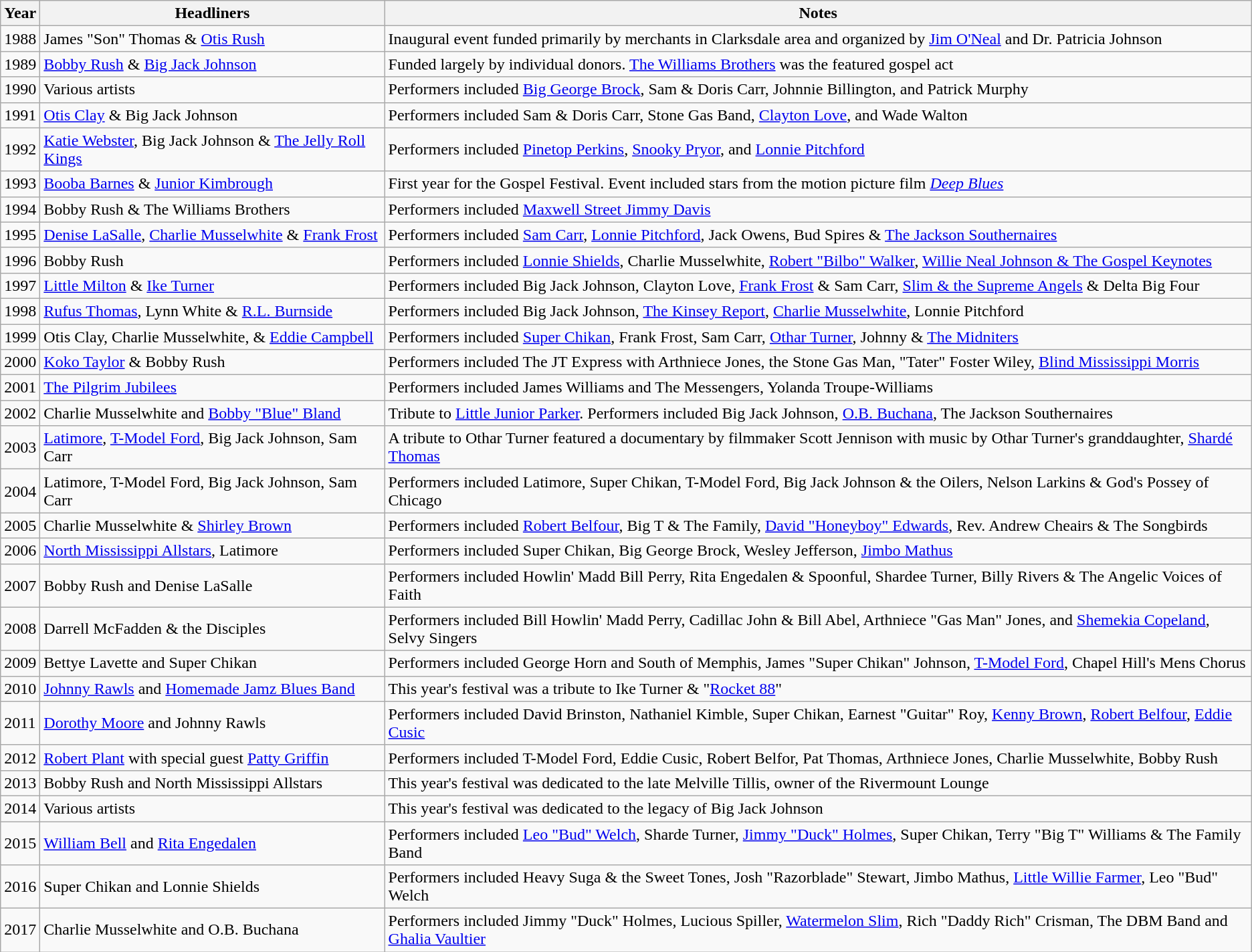<table class="wikitable">
<tr>
<th>Year</th>
<th>Headliners</th>
<th>Notes</th>
</tr>
<tr>
<td>1988</td>
<td>James "Son" Thomas & <a href='#'>Otis Rush</a></td>
<td>Inaugural event funded primarily by merchants in Clarksdale area and organized by <a href='#'>Jim O'Neal</a> and Dr. Patricia Johnson</td>
</tr>
<tr>
<td>1989</td>
<td><a href='#'>Bobby Rush</a> & <a href='#'>Big Jack Johnson</a></td>
<td>Funded largely by individual donors. <a href='#'>The Williams Brothers</a> was the featured gospel act</td>
</tr>
<tr>
<td>1990</td>
<td>Various artists</td>
<td>Performers included <a href='#'>Big George Brock</a>, Sam & Doris Carr, Johnnie Billington, and Patrick Murphy</td>
</tr>
<tr>
<td>1991</td>
<td><a href='#'>Otis Clay</a> & Big Jack Johnson</td>
<td>Performers included Sam & Doris Carr, Stone Gas Band, <a href='#'>Clayton Love</a>, and Wade Walton</td>
</tr>
<tr>
<td>1992</td>
<td><a href='#'>Katie Webster</a>, Big Jack Johnson & <a href='#'>The Jelly Roll Kings</a></td>
<td>Performers included <a href='#'>Pinetop Perkins</a>, <a href='#'>Snooky Pryor</a>, and <a href='#'>Lonnie Pitchford</a></td>
</tr>
<tr>
<td>1993</td>
<td><a href='#'>Booba Barnes</a> & <a href='#'>Junior Kimbrough</a></td>
<td>First year for the Gospel Festival. Event included stars from the motion picture film <a href='#'><em>Deep Blues</em></a></td>
</tr>
<tr>
<td>1994</td>
<td>Bobby Rush & The Williams Brothers</td>
<td>Performers included <a href='#'>Maxwell Street Jimmy Davis</a></td>
</tr>
<tr>
<td>1995</td>
<td><a href='#'>Denise LaSalle</a>, <a href='#'>Charlie Musselwhite</a> & <a href='#'>Frank Frost</a></td>
<td>Performers included <a href='#'>Sam Carr</a>, <a href='#'>Lonnie Pitchford</a>, Jack Owens, Bud Spires & <a href='#'>The Jackson Southernaires</a></td>
</tr>
<tr>
<td>1996</td>
<td>Bobby Rush</td>
<td>Performers included <a href='#'>Lonnie Shields</a>, Charlie Musselwhite, <a href='#'>Robert "Bilbo" Walker</a>, <a href='#'>Willie Neal Johnson & The Gospel Keynotes</a></td>
</tr>
<tr>
<td>1997</td>
<td><a href='#'>Little Milton</a> & <a href='#'>Ike Turner</a></td>
<td>Performers included Big Jack Johnson, Clayton Love, <a href='#'>Frank Frost</a> & Sam Carr, <a href='#'>Slim & the Supreme Angels</a> & Delta Big Four</td>
</tr>
<tr>
<td>1998</td>
<td><a href='#'>Rufus Thomas</a>, Lynn White & <a href='#'>R.L. Burnside</a></td>
<td>Performers included Big Jack Johnson, <a href='#'>The Kinsey Report</a>, <a href='#'>Charlie Musselwhite</a>, Lonnie Pitchford</td>
</tr>
<tr>
<td>1999</td>
<td>Otis Clay, Charlie Musselwhite, & <a href='#'>Eddie Campbell</a></td>
<td>Performers included <a href='#'>Super Chikan</a>, Frank Frost, Sam Carr, <a href='#'>Othar Turner</a>, Johnny & <a href='#'>The Midniters</a></td>
</tr>
<tr>
<td>2000</td>
<td><a href='#'>Koko Taylor</a> & Bobby Rush</td>
<td>Performers included The JT Express with Arthniece Jones, the Stone Gas Man, "Tater" Foster Wiley, <a href='#'>Blind Mississippi Morris</a></td>
</tr>
<tr>
<td>2001</td>
<td><a href='#'>The Pilgrim Jubilees</a></td>
<td>Performers included James Williams and The Messengers, Yolanda Troupe-Williams</td>
</tr>
<tr>
<td>2002</td>
<td>Charlie Musselwhite and <a href='#'>Bobby "Blue" Bland</a></td>
<td>Tribute to <a href='#'>Little Junior Parker</a>. Performers included Big Jack Johnson, <a href='#'>O.B. Buchana</a>, The Jackson Southernaires</td>
</tr>
<tr>
<td>2003</td>
<td><a href='#'>Latimore</a>, <a href='#'>T-Model Ford</a>, Big Jack Johnson, Sam Carr</td>
<td>A tribute to Othar Turner featured a documentary by filmmaker Scott Jennison with music by Othar Turner's granddaughter, <a href='#'>Shardé Thomas</a></td>
</tr>
<tr>
<td>2004</td>
<td>Latimore, T-Model Ford, Big Jack Johnson, Sam Carr</td>
<td>Performers included Latimore, Super Chikan, T-Model Ford, Big Jack Johnson & the Oilers, Nelson Larkins & God's Possey of Chicago</td>
</tr>
<tr>
<td>2005</td>
<td>Charlie Musselwhite & <a href='#'>Shirley Brown</a></td>
<td>Performers included <a href='#'>Robert Belfour</a>, Big T & The Family, <a href='#'>David "Honeyboy" Edwards</a>, Rev. Andrew Cheairs & The Songbirds</td>
</tr>
<tr>
<td>2006</td>
<td><a href='#'>North Mississippi Allstars</a>, Latimore</td>
<td>Performers included Super Chikan, Big George Brock, Wesley Jefferson, <a href='#'>Jimbo Mathus</a></td>
</tr>
<tr>
<td>2007</td>
<td>Bobby Rush and Denise LaSalle</td>
<td>Performers included Howlin' Madd Bill Perry, Rita Engedalen & Spoonful, Shardee Turner, Billy Rivers & The Angelic Voices of Faith</td>
</tr>
<tr>
<td>2008</td>
<td>Darrell McFadden & the Disciples</td>
<td>Performers included Bill Howlin' Madd Perry, Cadillac John & Bill Abel, Arthniece "Gas Man" Jones, and <a href='#'>Shemekia Copeland</a>, Selvy Singers</td>
</tr>
<tr>
<td>2009</td>
<td>Bettye Lavette and Super Chikan</td>
<td>Performers included George Horn and South of Memphis, James "Super Chikan" Johnson, <a href='#'>T-Model Ford</a>, Chapel Hill's Mens Chorus</td>
</tr>
<tr>
<td>2010</td>
<td><a href='#'>Johnny Rawls</a> and <a href='#'>Homemade Jamz Blues Band</a></td>
<td>This year's festival was a tribute to Ike Turner & "<a href='#'>Rocket 88</a>"</td>
</tr>
<tr>
<td>2011</td>
<td><a href='#'>Dorothy Moore</a> and Johnny Rawls</td>
<td>Performers included David Brinston, Nathaniel Kimble, Super Chikan, Earnest "Guitar" Roy, <a href='#'>Kenny Brown</a>, <a href='#'>Robert Belfour</a>, <a href='#'>Eddie Cusic</a></td>
</tr>
<tr>
<td>2012</td>
<td><a href='#'>Robert Plant</a> with special guest <a href='#'>Patty Griffin</a></td>
<td>Performers included T-Model Ford, Eddie Cusic, Robert Belfor, Pat Thomas, Arthniece Jones,  Charlie Musselwhite, Bobby Rush</td>
</tr>
<tr>
<td>2013</td>
<td>Bobby Rush and North Mississippi Allstars</td>
<td>This year's festival was dedicated to the late Melville Tillis, owner of the Rivermount Lounge</td>
</tr>
<tr>
<td>2014</td>
<td>Various artists</td>
<td>This year's festival was dedicated to the legacy of Big Jack Johnson</td>
</tr>
<tr>
<td>2015</td>
<td><a href='#'>William Bell</a> and <a href='#'>Rita Engedalen</a></td>
<td>Performers included <a href='#'>Leo "Bud" Welch</a>, Sharde Turner, <a href='#'>Jimmy "Duck" Holmes</a>, Super Chikan, Terry "Big T" Williams & The Family Band</td>
</tr>
<tr>
<td>2016</td>
<td>Super Chikan and Lonnie Shields</td>
<td>Performers included Heavy Suga & the Sweet Tones, Josh "Razorblade" Stewart, Jimbo Mathus, <a href='#'>Little Willie Farmer</a>, Leo "Bud" Welch</td>
</tr>
<tr>
<td>2017</td>
<td>Charlie Musselwhite and O.B. Buchana</td>
<td>Performers included Jimmy "Duck" Holmes, Lucious Spiller, <a href='#'>Watermelon Slim</a>, Rich "Daddy Rich" Crisman, The DBM Band and <a href='#'>Ghalia Vaultier</a></td>
</tr>
</table>
